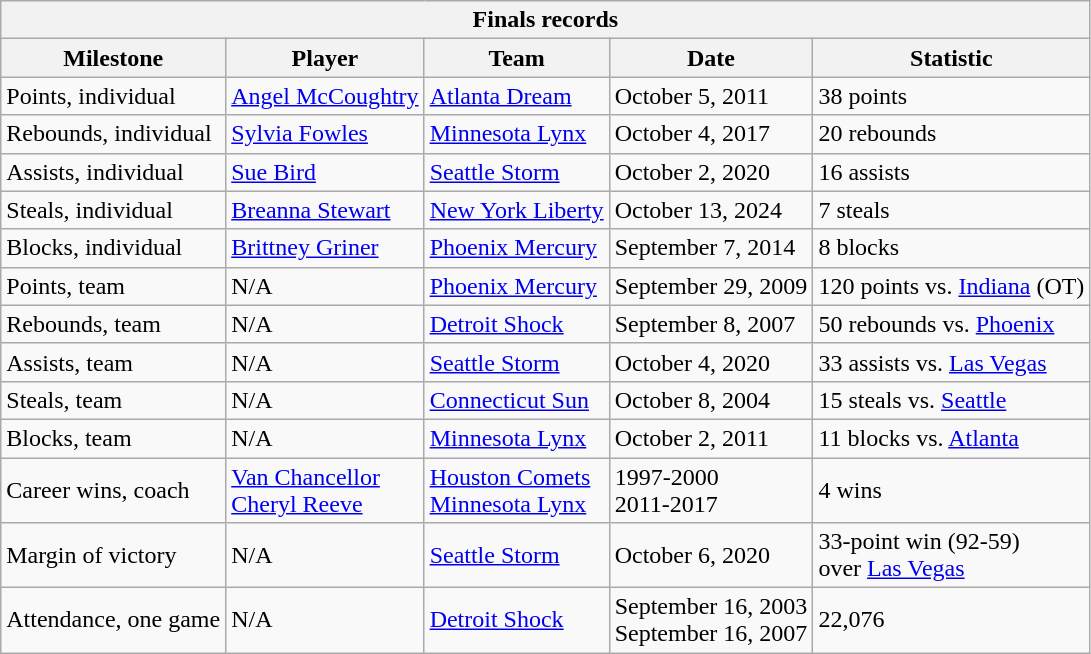<table class="wikitable">
<tr>
<th colspan=5>Finals records</th>
</tr>
<tr>
<th>Milestone</th>
<th>Player</th>
<th>Team</th>
<th>Date</th>
<th>Statistic</th>
</tr>
<tr>
<td>Points, individual</td>
<td><a href='#'>Angel McCoughtry</a></td>
<td><a href='#'>Atlanta Dream</a></td>
<td>October 5, 2011</td>
<td>38 points</td>
</tr>
<tr>
<td>Rebounds, individual</td>
<td><a href='#'>Sylvia Fowles</a></td>
<td><a href='#'>Minnesota Lynx</a></td>
<td>October 4, 2017</td>
<td>20 rebounds</td>
</tr>
<tr>
<td>Assists, individual</td>
<td><a href='#'>Sue Bird</a></td>
<td><a href='#'>Seattle Storm</a></td>
<td>October 2, 2020</td>
<td>16 assists</td>
</tr>
<tr>
<td>Steals, individual</td>
<td><a href='#'>Breanna Stewart</a></td>
<td><a href='#'>New York Liberty</a></td>
<td>October 13, 2024</td>
<td>7 steals</td>
</tr>
<tr>
<td>Blocks, individual</td>
<td><a href='#'>Brittney Griner</a></td>
<td><a href='#'>Phoenix Mercury</a></td>
<td>September 7, 2014</td>
<td>8 blocks</td>
</tr>
<tr>
<td>Points, team</td>
<td>N/A</td>
<td><a href='#'>Phoenix Mercury</a></td>
<td>September 29, 2009</td>
<td>120 points vs. <a href='#'>Indiana</a> (OT)</td>
</tr>
<tr>
<td>Rebounds, team</td>
<td>N/A</td>
<td><a href='#'>Detroit Shock</a></td>
<td>September 8, 2007</td>
<td>50 rebounds vs. <a href='#'>Phoenix</a></td>
</tr>
<tr>
<td>Assists, team</td>
<td>N/A</td>
<td><a href='#'>Seattle Storm</a></td>
<td>October 4, 2020</td>
<td>33 assists vs. <a href='#'>Las Vegas</a></td>
</tr>
<tr>
<td>Steals, team</td>
<td>N/A</td>
<td><a href='#'>Connecticut Sun</a></td>
<td>October 8, 2004</td>
<td>15 steals vs. <a href='#'>Seattle</a></td>
</tr>
<tr>
<td>Blocks, team</td>
<td>N/A</td>
<td><a href='#'>Minnesota Lynx</a></td>
<td>October 2, 2011</td>
<td>11 blocks vs. <a href='#'>Atlanta</a></td>
</tr>
<tr>
<td>Career wins, coach</td>
<td><a href='#'>Van Chancellor</a><br><a href='#'>Cheryl Reeve</a></td>
<td><a href='#'>Houston Comets</a><br><a href='#'>Minnesota Lynx</a></td>
<td>1997-2000<br>2011-2017</td>
<td>4 wins</td>
</tr>
<tr>
<td>Margin of victory</td>
<td>N/A</td>
<td><a href='#'>Seattle Storm</a></td>
<td>October 6, 2020</td>
<td>33-point win (92-59) <br> over <a href='#'>Las Vegas</a></td>
</tr>
<tr>
<td>Attendance, one game</td>
<td>N/A</td>
<td><a href='#'>Detroit Shock</a></td>
<td>September 16, 2003<br>September 16, 2007</td>
<td>22,076</td>
</tr>
</table>
